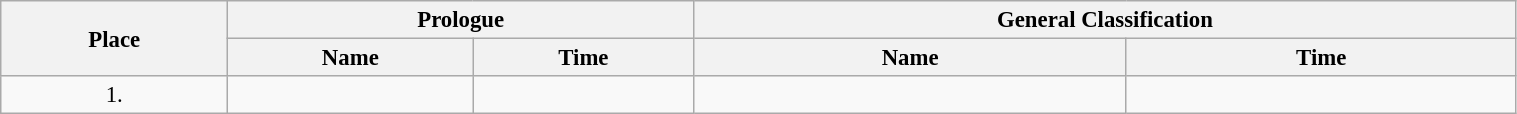<table class="wikitable"  style="font-size:95%; width:80%;">
<tr>
<th rowspan="2">Place</th>
<th colspan="2">Prologue</th>
<th colspan="2">General Classification</th>
</tr>
<tr>
<th>Name</th>
<th>Time</th>
<th>Name</th>
<th>Time</th>
</tr>
<tr>
<td style="text-align:center;">1.</td>
<td></td>
<td></td>
<td></td>
<td></td>
</tr>
</table>
